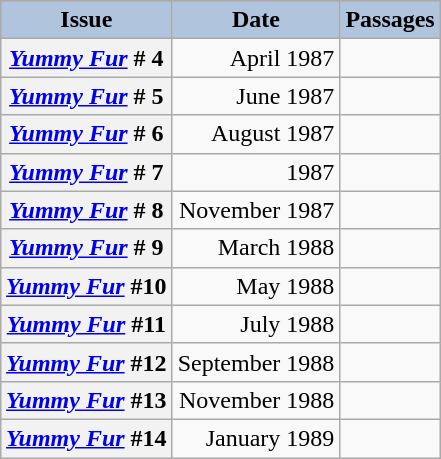<table class="wikitable plainrowheaders" style="float: right;margin-left:1em;">
<tr>
</tr>
<tr>
<th scope="col" style="background:#B0C4DE;">Issue</th>
<th scope="col" style="background:#B0C4DE;">Date</th>
<th scope="col" style="background:#B0C4DE;">Passages</th>
</tr>
<tr>
<th scope="row"><em><a href='#'>Yummy Fur</a></em> # 4</th>
<td style="text-align:right;">April 1987</td>
<td></td>
</tr>
<tr>
<th scope="row"><em><a href='#'>Yummy Fur</a></em> # 5</th>
<td style="text-align:right;">June 1987</td>
<td></td>
</tr>
<tr>
<th scope="row"><em><a href='#'>Yummy Fur</a></em> # 6</th>
<td style="text-align:right;">August 1987</td>
<td></td>
</tr>
<tr>
<th scope="row"><em><a href='#'>Yummy Fur</a></em> # 7</th>
<td style="text-align:right;">1987</td>
<td></td>
</tr>
<tr>
<th scope="row"><em><a href='#'>Yummy Fur</a></em> # 8</th>
<td style="text-align:right;">November 1987</td>
<td></td>
</tr>
<tr>
<th scope="row"><em><a href='#'>Yummy Fur</a></em> # 9</th>
<td style="text-align:right;">March 1988</td>
<td></td>
</tr>
<tr>
<th scope="row"><em><a href='#'>Yummy Fur</a></em> #10</th>
<td style="text-align:right;">May 1988</td>
<td></td>
</tr>
<tr>
<th scope="row"><em><a href='#'>Yummy Fur</a></em> #11</th>
<td style="text-align:right;">July 1988</td>
<td></td>
</tr>
<tr>
<th scope="row"><em><a href='#'>Yummy Fur</a></em> #12</th>
<td style="text-align:right;">September 1988</td>
<td></td>
</tr>
<tr>
<th scope="row"><em><a href='#'>Yummy Fur</a></em> #13</th>
<td style="text-align:right;">November 1988</td>
<td></td>
</tr>
<tr>
<th scope="row"><em><a href='#'>Yummy Fur</a></em> #14</th>
<td style="text-align:right;">January 1989</td>
<td></td>
</tr>
</table>
